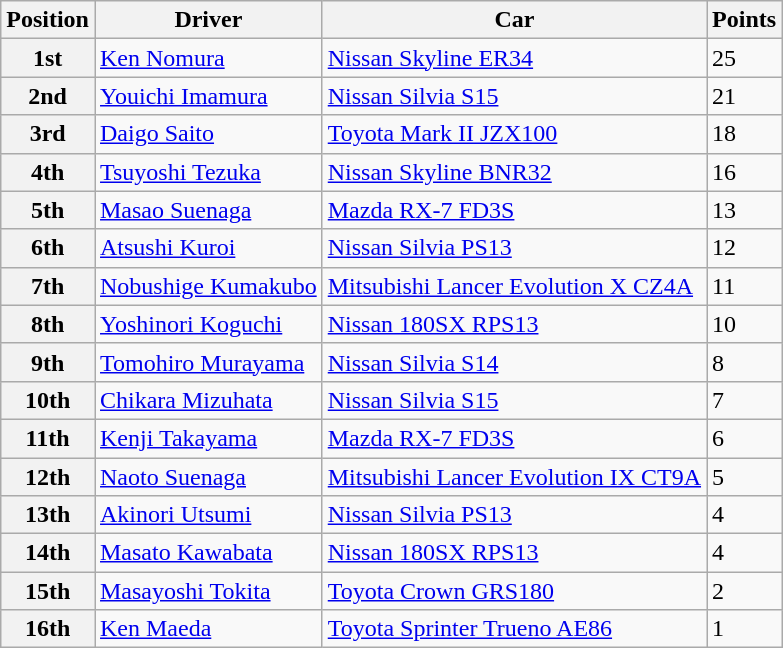<table class="wikitable">
<tr>
<th>Position</th>
<th>Driver</th>
<th>Car</th>
<th>Points</th>
</tr>
<tr>
<th>1st</th>
<td><a href='#'>Ken Nomura</a></td>
<td><a href='#'>Nissan Skyline ER34</a></td>
<td>25</td>
</tr>
<tr>
<th>2nd</th>
<td><a href='#'>Youichi Imamura</a></td>
<td><a href='#'>Nissan Silvia S15</a></td>
<td>21</td>
</tr>
<tr>
<th>3rd</th>
<td><a href='#'>Daigo Saito</a></td>
<td><a href='#'>Toyota Mark II JZX100</a></td>
<td>18</td>
</tr>
<tr>
<th>4th</th>
<td><a href='#'>Tsuyoshi Tezuka</a></td>
<td><a href='#'>Nissan Skyline BNR32</a></td>
<td>16</td>
</tr>
<tr>
<th>5th</th>
<td><a href='#'>Masao Suenaga</a></td>
<td><a href='#'>Mazda RX-7 FD3S</a></td>
<td>13</td>
</tr>
<tr>
<th>6th</th>
<td><a href='#'>Atsushi Kuroi</a></td>
<td><a href='#'>Nissan Silvia PS13</a></td>
<td>12</td>
</tr>
<tr>
<th>7th</th>
<td><a href='#'>Nobushige Kumakubo</a></td>
<td><a href='#'>Mitsubishi Lancer Evolution X CZ4A</a></td>
<td>11</td>
</tr>
<tr>
<th>8th</th>
<td><a href='#'>Yoshinori Koguchi</a></td>
<td><a href='#'>Nissan 180SX RPS13</a></td>
<td>10</td>
</tr>
<tr>
<th>9th</th>
<td><a href='#'>Tomohiro Murayama</a></td>
<td><a href='#'>Nissan Silvia S14</a></td>
<td>8</td>
</tr>
<tr>
<th>10th</th>
<td><a href='#'>Chikara Mizuhata</a></td>
<td><a href='#'>Nissan Silvia S15</a></td>
<td>7</td>
</tr>
<tr>
<th>11th</th>
<td><a href='#'>Kenji Takayama</a></td>
<td><a href='#'>Mazda RX-7 FD3S</a></td>
<td>6</td>
</tr>
<tr>
<th>12th</th>
<td><a href='#'>Naoto Suenaga</a></td>
<td><a href='#'>Mitsubishi Lancer Evolution IX CT9A</a></td>
<td>5</td>
</tr>
<tr>
<th>13th</th>
<td><a href='#'>Akinori Utsumi</a></td>
<td><a href='#'>Nissan Silvia PS13</a></td>
<td>4</td>
</tr>
<tr>
<th>14th</th>
<td><a href='#'>Masato Kawabata</a></td>
<td><a href='#'>Nissan 180SX RPS13</a></td>
<td>4</td>
</tr>
<tr>
<th>15th</th>
<td><a href='#'>Masayoshi Tokita</a></td>
<td><a href='#'>Toyota Crown GRS180</a></td>
<td>2</td>
</tr>
<tr>
<th>16th</th>
<td><a href='#'>Ken Maeda</a></td>
<td><a href='#'>Toyota Sprinter Trueno AE86</a></td>
<td>1</td>
</tr>
</table>
